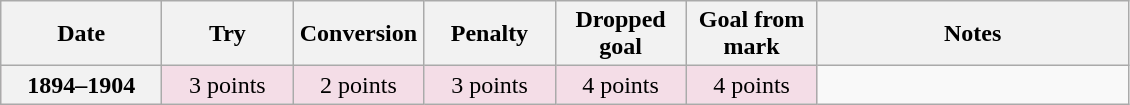<table class="wikitable">
<tr>
<th scope="col" width="100px">Date</th>
<th scope="col" width="80px">Try</th>
<th scope="col" width="80px">Conversion</th>
<th scope="col" width="80px">Penalty</th>
<th scope="col" width="80px">Dropped goal</th>
<th scope="col" width="80px">Goal from mark</th>
<th scope="col" width="200px">Notes<br></th>
</tr>
<tr style="text-align:center;background:#F4DDE7;">
<th>1894–1904</th>
<td>3 points</td>
<td>2 points</td>
<td>3 points</td>
<td>4 points</td>
<td>4 points<br></td>
</tr>
</table>
